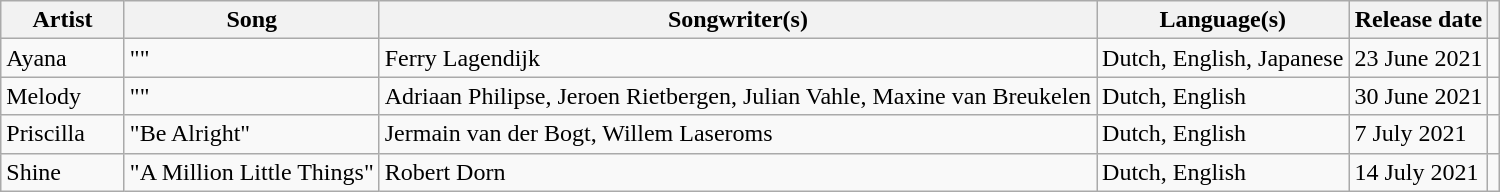<table class="wikitable">
<tr>
<th scope="col" width="75px">Artist</th>
<th scope="col">Song</th>
<th scope="col">Songwriter(s)</th>
<th scope="col">Language(s)</th>
<th scope="col" data-sort-type="date">Release date</th>
<th scope="col"></th>
</tr>
<tr>
<td>Ayana</td>
<td>"" </td>
<td>Ferry Lagendijk</td>
<td>Dutch, English, Japanese</td>
<td>23 June 2021</td>
<td></td>
</tr>
<tr>
<td>Melody</td>
<td>""</td>
<td>Adriaan Philipse, Jeroen Rietbergen, Julian Vahle, Maxine van Breukelen</td>
<td>Dutch, English</td>
<td>30 June 2021</td>
<td></td>
</tr>
<tr>
<td>Priscilla</td>
<td>"Be Alright"</td>
<td>Jermain van der Bogt, Willem Laseroms</td>
<td>Dutch, English</td>
<td>7 July 2021</td>
<td></td>
</tr>
<tr>
<td>Shine</td>
<td>"A Million Little Things"</td>
<td>Robert Dorn</td>
<td>Dutch, English</td>
<td>14 July 2021</td>
<td></td>
</tr>
</table>
